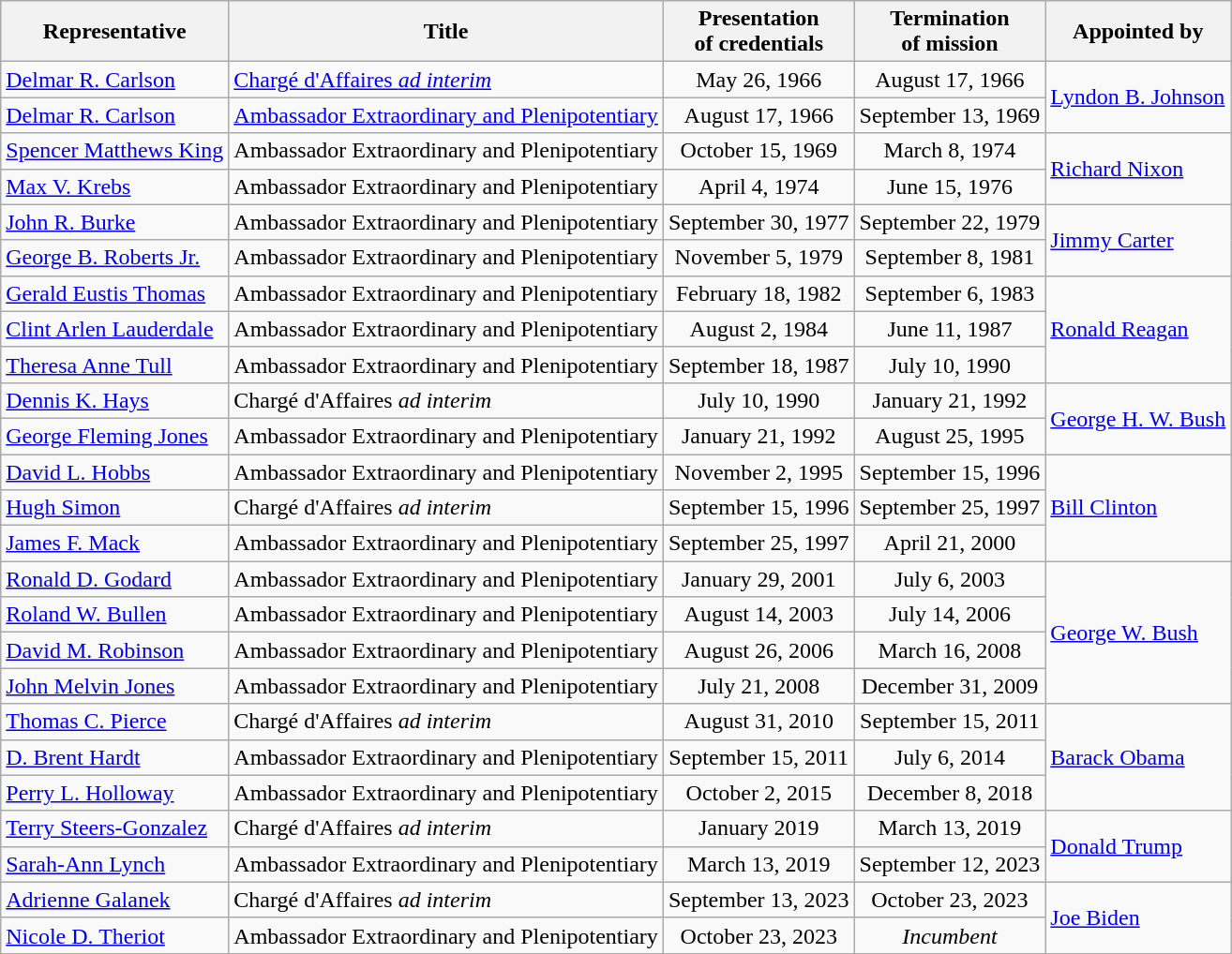<table class=wikitable>
<tr>
<th>Representative</th>
<th>Title</th>
<th>Presentation<br>of credentials</th>
<th>Termination<br>of mission</th>
<th>Appointed by</th>
</tr>
<tr>
<td><a href='#'>Delmar R. Carlson</a></td>
<td><a href='#'>Chargé d'Affaires <em>ad interim</em></a></td>
<td align=center>May 26, 1966</td>
<td align=center>August 17, 1966</td>
<td rowspan=2><a href='#'>Lyndon B. Johnson</a></td>
</tr>
<tr>
<td><a href='#'>Delmar R. Carlson</a></td>
<td><a href='#'>Ambassador Extraordinary and Plenipotentiary</a></td>
<td align=center>August 17, 1966</td>
<td align=center>September 13, 1969</td>
</tr>
<tr>
<td><a href='#'>Spencer Matthews King</a></td>
<td>Ambassador Extraordinary and Plenipotentiary</td>
<td align=center>October 15, 1969</td>
<td align=center>March 8, 1974</td>
<td rowspan=2><a href='#'>Richard Nixon</a></td>
</tr>
<tr>
<td><a href='#'>Max V. Krebs</a></td>
<td>Ambassador Extraordinary and Plenipotentiary</td>
<td align=center>April 4, 1974</td>
<td align=center>June 15, 1976</td>
</tr>
<tr>
<td><a href='#'>John R. Burke</a></td>
<td>Ambassador Extraordinary and Plenipotentiary</td>
<td align=center>September 30, 1977</td>
<td align=center>September 22, 1979</td>
<td rowspan=2><a href='#'>Jimmy Carter</a></td>
</tr>
<tr>
<td><a href='#'>George B. Roberts Jr.</a></td>
<td>Ambassador Extraordinary and Plenipotentiary</td>
<td align=center>November 5, 1979</td>
<td align=center>September 8, 1981</td>
</tr>
<tr>
<td><a href='#'>Gerald Eustis Thomas</a></td>
<td>Ambassador Extraordinary and Plenipotentiary</td>
<td align=center>February 18, 1982</td>
<td align=center>September 6, 1983</td>
<td rowspan=3><a href='#'>Ronald Reagan</a></td>
</tr>
<tr>
<td><a href='#'>Clint Arlen Lauderdale</a></td>
<td>Ambassador Extraordinary and Plenipotentiary</td>
<td align=center>August 2, 1984</td>
<td align=center>June 11, 1987</td>
</tr>
<tr>
<td><a href='#'>Theresa Anne Tull</a></td>
<td>Ambassador Extraordinary and Plenipotentiary</td>
<td align=center>September 18, 1987</td>
<td align=center>July 10, 1990</td>
</tr>
<tr>
<td><a href='#'>Dennis K. Hays</a></td>
<td>Chargé d'Affaires <em>ad interim</em></td>
<td align=center>July 10, 1990</td>
<td align=center>January 21, 1992</td>
<td rowspan=2><a href='#'>George H. W. Bush</a></td>
</tr>
<tr>
<td><a href='#'>George Fleming Jones</a></td>
<td>Ambassador Extraordinary and Plenipotentiary</td>
<td align=center>January 21, 1992</td>
<td align=center>August 25, 1995</td>
</tr>
<tr>
<td><a href='#'>David L. Hobbs</a></td>
<td>Ambassador Extraordinary and Plenipotentiary</td>
<td align=center>November 2, 1995</td>
<td align=center>September 15, 1996</td>
<td rowspan=3><a href='#'>Bill Clinton</a></td>
</tr>
<tr>
<td><a href='#'>Hugh Simon</a></td>
<td>Chargé d'Affaires <em>ad interim</em></td>
<td align=center>September 15, 1996</td>
<td align=center>September 25, 1997</td>
</tr>
<tr>
<td><a href='#'>James F. Mack</a></td>
<td>Ambassador Extraordinary and Plenipotentiary</td>
<td align=center>September 25, 1997</td>
<td align=center>April 21, 2000</td>
</tr>
<tr>
<td><a href='#'>Ronald D. Godard</a></td>
<td>Ambassador Extraordinary and Plenipotentiary</td>
<td align=center>January 29, 2001</td>
<td align=center>July 6, 2003</td>
<td rowspan=4><a href='#'>George W. Bush</a></td>
</tr>
<tr>
<td><a href='#'>Roland W. Bullen</a></td>
<td>Ambassador Extraordinary and Plenipotentiary</td>
<td align=center>August 14, 2003</td>
<td align=center>July 14, 2006</td>
</tr>
<tr>
<td><a href='#'>David M. Robinson</a></td>
<td>Ambassador Extraordinary and Plenipotentiary</td>
<td align=center>August 26, 2006</td>
<td align=center>March 16, 2008</td>
</tr>
<tr>
<td><a href='#'>John Melvin Jones</a></td>
<td>Ambassador Extraordinary and Plenipotentiary</td>
<td align=center>July 21, 2008</td>
<td align=center>December 31, 2009</td>
</tr>
<tr>
<td><a href='#'>Thomas C. Pierce</a></td>
<td>Chargé d'Affaires <em>ad interim</em></td>
<td align=center>August 31, 2010</td>
<td align=center>September 15, 2011</td>
<td rowspan=3><a href='#'>Barack Obama</a></td>
</tr>
<tr>
<td><a href='#'>D. Brent Hardt</a></td>
<td>Ambassador Extraordinary and Plenipotentiary</td>
<td align=center>September 15, 2011</td>
<td align=center>July 6, 2014</td>
</tr>
<tr>
<td><a href='#'>Perry L. Holloway</a></td>
<td>Ambassador Extraordinary and Plenipotentiary</td>
<td align=center>October 2, 2015</td>
<td align=center>December 8, 2018</td>
</tr>
<tr>
<td><a href='#'>Terry Steers-Gonzalez</a></td>
<td>Chargé d'Affaires <em>ad interim</em></td>
<td align=center>January 2019</td>
<td align=center>March 13, 2019</td>
<td rowspan=2><a href='#'>Donald Trump</a></td>
</tr>
<tr>
<td><a href='#'>Sarah-Ann Lynch</a></td>
<td>Ambassador Extraordinary and Plenipotentiary</td>
<td align=center>March 13, 2019</td>
<td align=center>September 12, 2023</td>
</tr>
<tr>
<td><a href='#'>Adrienne Galanek</a></td>
<td>Chargé d'Affaires <em>ad interim</em></td>
<td align=center>September 13, 2023</td>
<td align=center>October 23, 2023</td>
<td rowspan=2><a href='#'>Joe Biden</a></td>
</tr>
<tr>
<td><a href='#'>Nicole D. Theriot</a></td>
<td>Ambassador Extraordinary and Plenipotentiary</td>
<td align=center>October 23, 2023</td>
<td align=center><em>Incumbent</em></td>
</tr>
</table>
